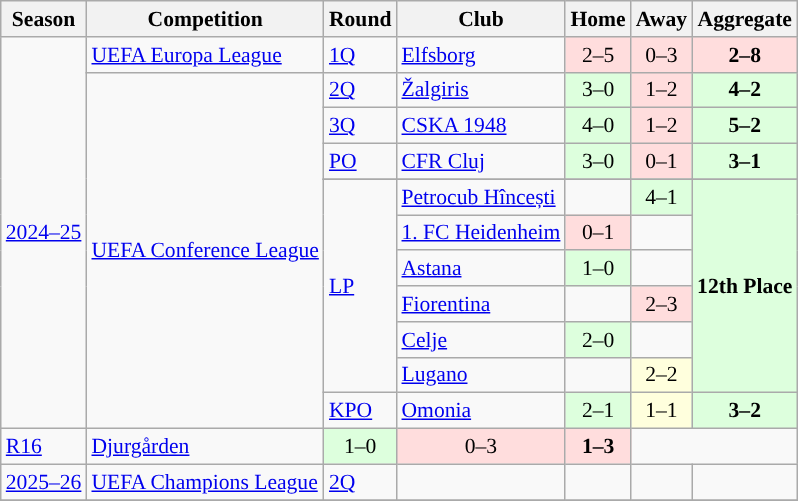<table class="wikitable" align=center cellspacing="0" cellpadding="3" style="border:1px solid #AAAAAA;font-size:90%">
<tr>
<th>Season</th>
<th>Competition</th>
<th>Round</th>
<th>Club</th>
<th>Home</th>
<th>Away</th>
<th>Aggregate</th>
</tr>
<tr>
<td rowspan="12"><a href='#'>2024–25</a></td>
<td><a href='#'>UEFA Europa League</a></td>
<td><a href='#'>1Q</a></td>
<td> <a href='#'>Elfsborg</a></td>
<td style="text-align:center; background:#fdd;">2–5</td>
<td style="text-align:center; background:#fdd;">0–3</td>
<td style="text-align:center; background:#fdd;"><strong>2–8</strong></td>
</tr>
<tr>
<td rowspan="11"><a href='#'>UEFA Conference League</a></td>
<td><a href='#'>2Q</a></td>
<td> <a href='#'>Žalgiris</a></td>
<td style="text-align:center; background:#dfd;">3–0 </td>
<td style="text-align:center; background:#fdd;">1–2</td>
<td style="text-align:center; background:#dfd;"><strong>4–2</strong></td>
</tr>
<tr>
<td><a href='#'>3Q</a></td>
<td> <a href='#'>CSKA 1948</a></td>
<td style="text-align:center; background:#dfd;">4–0 </td>
<td style="text-align:center; background:#fdd;">1–2</td>
<td style="text-align:center; background:#dfd;"><strong>5–2</strong></td>
</tr>
<tr>
<td><a href='#'>PO</a></td>
<td> <a href='#'>CFR Cluj</a></td>
<td style="text-align:center; background:#dfd;">3–0</td>
<td style="text-align:center; background:#fdd;">0–1</td>
<td style="text-align:center; background:#dfd;"><strong>3–1</strong></td>
</tr>
<tr>
</tr>
<tr>
<td rowspan=6><a href='#'>LP</a></td>
<td align="left"> <a href='#'>Petrocub Hîncești</a></td>
<td></td>
<td style="text-align:center; background:#dfd;">4–1</td>
<td rowspan=6 style="text-align:center; background:#dfd;"><strong>12th Place</strong></td>
</tr>
<tr>
<td align="left"> <a href='#'>1. FC Heidenheim</a></td>
<td style="text-align:center; background:#fdd;">0–1</td>
<td></td>
</tr>
<tr>
<td align="left"> <a href='#'>Astana</a></td>
<td style="text-align:center; background:#dfd;">1–0</td>
<td></td>
</tr>
<tr>
<td align="left"> <a href='#'>Fiorentina</a></td>
<td></td>
<td style="text-align:center; background:#fdd;">2–3</td>
</tr>
<tr>
<td align="left"> <a href='#'>Celje</a></td>
<td style="text-align:center; background:#dfd;">2–0</td>
<td></td>
</tr>
<tr>
<td align="left"> <a href='#'>Lugano</a></td>
<td></td>
<td style="text-align:center; background:#ffffdd;">2–2</td>
</tr>
<tr>
<td><a href='#'>KPO</a></td>
<td> <a href='#'>Omonia</a></td>
<td style="text-align:center; background:#dfd;">2–1</td>
<td style="text-align:center; background:#ffffdd;">1–1</td>
<td style="text-align:center; background:#dfd;"><strong>3–2</strong></td>
</tr>
<tr>
<td><a href='#'>R16</a></td>
<td> <a href='#'>Djurgården</a></td>
<td style="text-align:center; background:#dfd;">1–0</td>
<td style="text-align:center; background:#fdd;">0–3</td>
<td style="text-align:center; background:#fdd;"><strong>1–3</strong></td>
</tr>
<tr>
<td><a href='#'>2025–26</a></td>
<td><a href='#'>UEFA Champions League</a></td>
<td><a href='#'>2Q</a></td>
<td></td>
<td style="text-align:center;"></td>
<td style="text-align:center;"></td>
<td style="text-align:center;"></td>
</tr>
<tr>
</tr>
</table>
